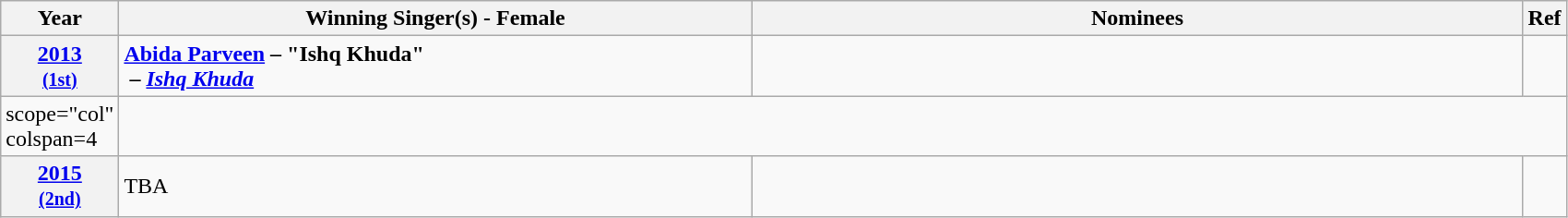<table class="wikitable">
<tr>
<th width="50">Year</th>
<th style="width:450px;">Winning Singer(s) - Female</th>
<th style="width:550px;">Nominees</th>
<th style="width:10px;">Ref</th>
</tr>
<tr>
<th style="text-align:center;"><strong><a href='#'>2013</a></strong><br><small><a href='#'>(1st)</a></small></th>
<td><strong><a href='#'>Abida Parveen</a> – "Ishq Khuda"<br> – <em><a href='#'>Ishq Khuda</a><strong><em></td>
<td></td>
<td style="text-align:center;"></td>
</tr>
<tr>
<td>scope="col" colspan=4 </td>
</tr>
<tr>
<th style="text-align:center;"></strong><a href='#'>2015</a><strong><br><small><a href='#'>(2nd)</a></small></th>
<td>TBA</td>
<td></td>
<td style="text-align:center;"></td>
</tr>
</table>
